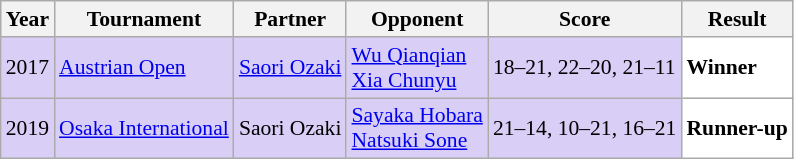<table class="sortable wikitable" style="font-size: 90%;">
<tr>
<th>Year</th>
<th>Tournament</th>
<th>Partner</th>
<th>Opponent</th>
<th>Score</th>
<th>Result</th>
</tr>
<tr style="background:#D8CEF6">
<td align="center">2017</td>
<td align="left"><a href='#'>Austrian Open</a></td>
<td align="left"> <a href='#'>Saori Ozaki</a></td>
<td align="left"> <a href='#'>Wu Qianqian</a><br> <a href='#'>Xia Chunyu</a></td>
<td align="left">18–21, 22–20, 21–11</td>
<td style="text-align:left; background:white"> <strong>Winner</strong></td>
</tr>
<tr style="background:#D8CEF6">
<td align="center">2019</td>
<td align="left"><a href='#'>Osaka International</a></td>
<td align="left"> Saori Ozaki</td>
<td align="left"> <a href='#'>Sayaka Hobara</a><br> <a href='#'>Natsuki Sone</a></td>
<td align="left">21–14, 10–21, 16–21</td>
<td style="text-align:left; background:white"> <strong>Runner-up</strong></td>
</tr>
</table>
